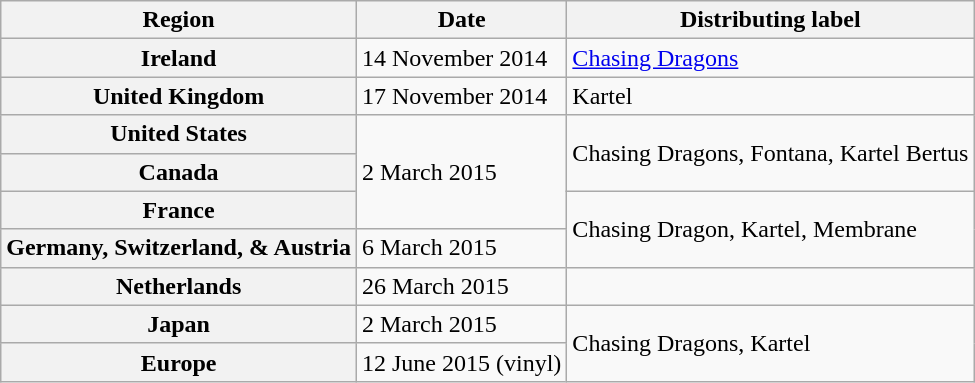<table class="wikitable plainrowheaders">
<tr>
<th scope="col">Region</th>
<th scope="col">Date</th>
<th scope="col">Distributing label</th>
</tr>
<tr>
<th scope="row">Ireland</th>
<td>14 November 2014</td>
<td><a href='#'>Chasing Dragons</a></td>
</tr>
<tr>
<th scope="row">United Kingdom</th>
<td>17 November 2014</td>
<td>Kartel</td>
</tr>
<tr>
<th scope="row">United States</th>
<td rowspan="3">2 March 2015</td>
<td rowspan="2">Chasing Dragons, Fontana, Kartel Bertus</td>
</tr>
<tr>
<th scope="row">Canada</th>
</tr>
<tr>
<th scope="row">France</th>
<td rowspan="2">Chasing Dragon, Kartel, Membrane</td>
</tr>
<tr>
<th scope="row">Germany, Switzerland, & Austria</th>
<td>6 March 2015</td>
</tr>
<tr>
<th scope="row">Netherlands</th>
<td>26 March 2015</td>
</tr>
<tr>
<th scope="row">Japan</th>
<td>2 March 2015</td>
<td rowspan="2">Chasing Dragons, Kartel</td>
</tr>
<tr>
<th scope="row">Europe</th>
<td>12 June 2015 (vinyl)</td>
</tr>
</table>
